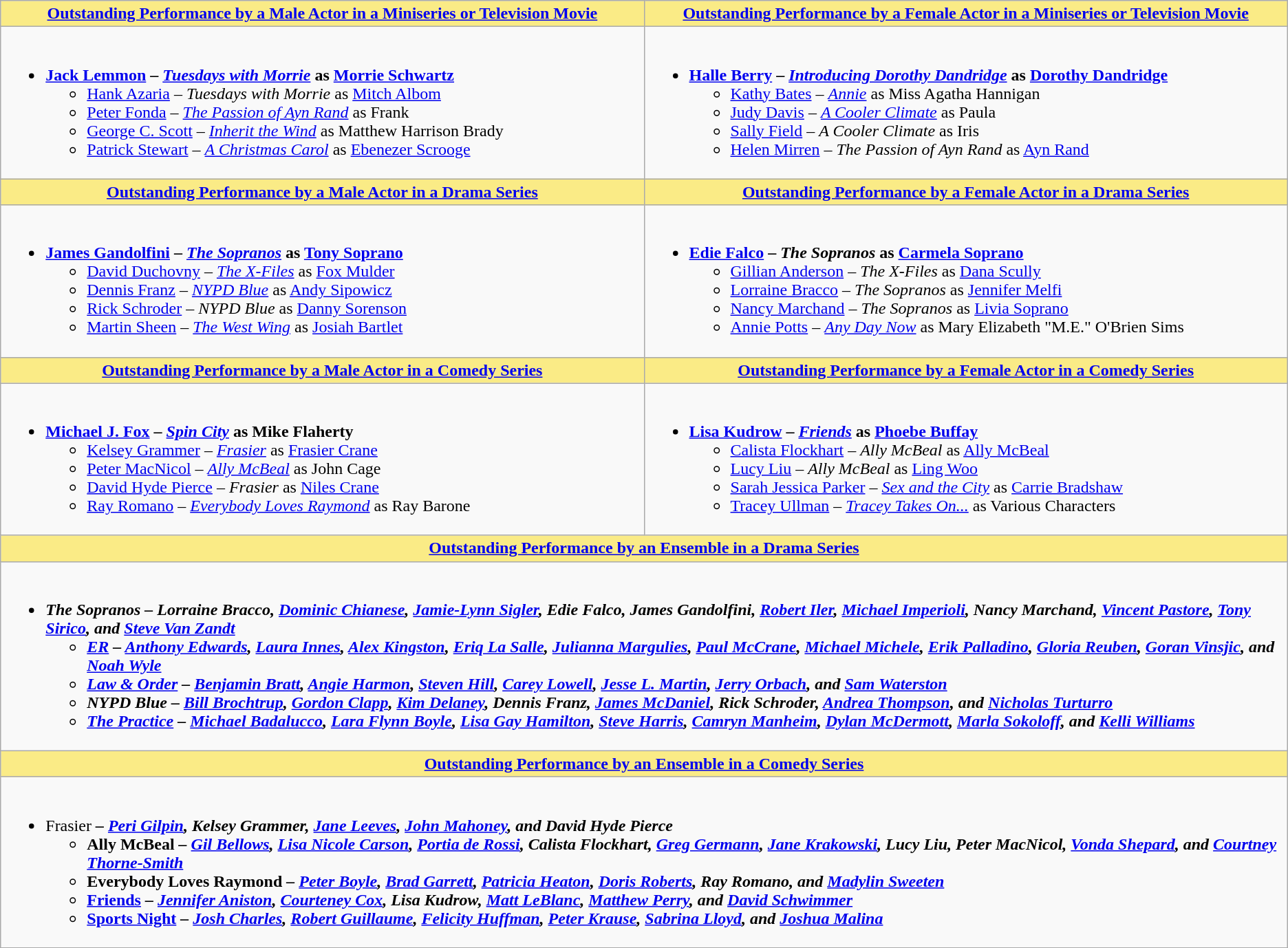<table class=wikitable style="width="100%">
<tr>
<th style="background:#FAEB86;" width="50%"><a href='#'>Outstanding Performance by a Male Actor in a Miniseries or Television Movie</a></th>
<th style="background:#FAEB86;" width="50%"><a href='#'>Outstanding Performance by a Female Actor in a Miniseries or Television Movie</a></th>
</tr>
<tr>
<td valign="top"><br><ul><li><strong><a href='#'>Jack Lemmon</a> – <em><a href='#'>Tuesdays with Morrie</a></em> as <a href='#'>Morrie Schwartz</a></strong><ul><li><a href='#'>Hank Azaria</a> – <em>Tuesdays with Morrie</em> as <a href='#'>Mitch Albom</a></li><li><a href='#'>Peter Fonda</a> – <em><a href='#'>The Passion of Ayn Rand</a></em> as Frank</li><li><a href='#'>George C. Scott</a> – <em><a href='#'>Inherit the Wind</a></em> as Matthew Harrison Brady</li><li><a href='#'>Patrick Stewart</a> – <em><a href='#'>A Christmas Carol</a></em> as <a href='#'>Ebenezer Scrooge</a></li></ul></li></ul></td>
<td valign="top"><br><ul><li><strong><a href='#'>Halle Berry</a> – <em><a href='#'>Introducing Dorothy Dandridge</a></em> as <a href='#'>Dorothy Dandridge</a></strong><ul><li><a href='#'>Kathy Bates</a> – <em><a href='#'>Annie</a></em> as Miss Agatha Hannigan</li><li><a href='#'>Judy Davis</a> – <em><a href='#'>A Cooler Climate</a></em> as Paula</li><li><a href='#'>Sally Field</a> – <em>A Cooler Climate</em> as Iris</li><li><a href='#'>Helen Mirren</a> – <em>The Passion of Ayn Rand</em> as <a href='#'>Ayn Rand</a></li></ul></li></ul></td>
</tr>
<tr>
<th style="background:#FAEB86;"><a href='#'>Outstanding Performance by a Male Actor in a Drama Series</a></th>
<th style="background:#FAEB86;"><a href='#'>Outstanding Performance by a Female Actor in a Drama Series</a></th>
</tr>
<tr>
<td valign="top"><br><ul><li><strong><a href='#'>James Gandolfini</a> – <em><a href='#'>The Sopranos</a></em> as <a href='#'>Tony Soprano</a></strong><ul><li><a href='#'>David Duchovny</a> – <em><a href='#'>The X-Files</a></em> as <a href='#'>Fox Mulder</a></li><li><a href='#'>Dennis Franz</a> – <em><a href='#'>NYPD Blue</a></em> as <a href='#'>Andy Sipowicz</a></li><li><a href='#'>Rick Schroder</a> – <em>NYPD Blue</em> as <a href='#'>Danny Sorenson</a></li><li><a href='#'>Martin Sheen</a> – <em><a href='#'>The West Wing</a></em> as <a href='#'>Josiah Bartlet</a></li></ul></li></ul></td>
<td valign="top"><br><ul><li><strong><a href='#'>Edie Falco</a> – <em>The Sopranos</em> as <a href='#'>Carmela Soprano</a></strong><ul><li><a href='#'>Gillian Anderson</a> – <em>The X-Files</em> as <a href='#'>Dana Scully</a></li><li><a href='#'>Lorraine Bracco</a> – <em>The Sopranos</em> as <a href='#'>Jennifer Melfi</a></li><li><a href='#'>Nancy Marchand</a> – <em>The Sopranos</em> as <a href='#'>Livia Soprano</a></li><li><a href='#'>Annie Potts</a> – <em><a href='#'>Any Day Now</a></em> as Mary Elizabeth "M.E." O'Brien Sims</li></ul></li></ul></td>
</tr>
<tr>
<th style="background:#FAEB86;"><a href='#'>Outstanding Performance by a Male Actor in a Comedy Series</a></th>
<th style="background:#FAEB86;"><a href='#'>Outstanding Performance by a Female Actor in a Comedy Series</a></th>
</tr>
<tr>
<td valign="top"><br><ul><li><strong><a href='#'>Michael J. Fox</a> – <em><a href='#'>Spin City</a></em> as Mike Flaherty</strong><ul><li><a href='#'>Kelsey Grammer</a> – <em><a href='#'>Frasier</a></em> as <a href='#'>Frasier Crane</a></li><li><a href='#'>Peter MacNicol</a> – <em><a href='#'>Ally McBeal</a></em> as John Cage</li><li><a href='#'>David Hyde Pierce</a> – <em>Frasier</em> as <a href='#'>Niles Crane</a></li><li><a href='#'>Ray Romano</a> – <em><a href='#'>Everybody Loves Raymond</a></em> as Ray Barone</li></ul></li></ul></td>
<td valign="top"><br><ul><li><strong><a href='#'>Lisa Kudrow</a> – <em><a href='#'>Friends</a></em> as <a href='#'>Phoebe Buffay</a></strong><ul><li><a href='#'>Calista Flockhart</a> – <em>Ally McBeal</em> as <a href='#'>Ally McBeal</a></li><li><a href='#'>Lucy Liu</a> – <em>Ally McBeal</em> as <a href='#'>Ling Woo</a></li><li><a href='#'>Sarah Jessica Parker</a> – <em><a href='#'>Sex and the City</a></em> as <a href='#'>Carrie Bradshaw</a></li><li><a href='#'>Tracey Ullman</a> – <em><a href='#'>Tracey Takes On...</a></em> as Various Characters</li></ul></li></ul></td>
</tr>
<tr>
<th colspan="2" style="background:#FAEB86;"><a href='#'>Outstanding Performance by an Ensemble in a Drama Series</a></th>
</tr>
<tr>
<td colspan="2" style="vertical-align:top;"><br><ul><li><strong><em>The Sopranos<em> – Lorraine Bracco, <a href='#'>Dominic Chianese</a>, <a href='#'>Jamie-Lynn Sigler</a>, Edie Falco, James Gandolfini, <a href='#'>Robert Iler</a>, <a href='#'>Michael Imperioli</a>, Nancy Marchand, <a href='#'>Vincent Pastore</a>, <a href='#'>Tony Sirico</a>, and <a href='#'>Steve Van Zandt</a><strong><ul><li></em><a href='#'>ER</a><em> – <a href='#'>Anthony Edwards</a>, <a href='#'>Laura Innes</a>, <a href='#'>Alex Kingston</a>, <a href='#'>Eriq La Salle</a>, <a href='#'>Julianna Margulies</a>, <a href='#'>Paul McCrane</a>, <a href='#'>Michael Michele</a>, <a href='#'>Erik Palladino</a>, <a href='#'>Gloria Reuben</a>, <a href='#'>Goran Vinsjic</a>, and <a href='#'>Noah Wyle</a></li><li></em><a href='#'>Law & Order</a><em> – <a href='#'>Benjamin Bratt</a>, <a href='#'>Angie Harmon</a>, <a href='#'>Steven Hill</a>, <a href='#'>Carey Lowell</a>, <a href='#'>Jesse L. Martin</a>, <a href='#'>Jerry Orbach</a>, and <a href='#'>Sam Waterston</a></li><li></em>NYPD Blue<em> – <a href='#'>Bill Brochtrup</a>, <a href='#'>Gordon Clapp</a>, <a href='#'>Kim Delaney</a>, Dennis Franz, <a href='#'>James McDaniel</a>, Rick Schroder, <a href='#'>Andrea Thompson</a>, and <a href='#'>Nicholas Turturro</a></li><li></em><a href='#'>The Practice</a><em> – <a href='#'>Michael Badalucco</a>, <a href='#'>Lara Flynn Boyle</a>, <a href='#'>Lisa Gay Hamilton</a>, <a href='#'>Steve Harris</a>, <a href='#'>Camryn Manheim</a>, <a href='#'>Dylan McDermott</a>, <a href='#'>Marla Sokoloff</a>, and <a href='#'>Kelli Williams</a></li></ul></li></ul></td>
</tr>
<tr>
<th colspan="2" style="background:#FAEB86;"><a href='#'>Outstanding Performance by an Ensemble in a Comedy Series</a></th>
</tr>
<tr>
<td colspan="2" style="vertical-align:top;"><br><ul><li></em></strong>Frasier<strong><em> – <a href='#'>Peri Gilpin</a>, Kelsey Grammer, <a href='#'>Jane Leeves</a>, <a href='#'>John Mahoney</a>, and David Hyde Pierce<ul><li></em>Ally McBeal<em> – <a href='#'>Gil Bellows</a>, <a href='#'>Lisa Nicole Carson</a>, <a href='#'>Portia de Rossi</a>, Calista Flockhart, <a href='#'>Greg Germann</a>, <a href='#'>Jane Krakowski</a>, Lucy Liu, Peter MacNicol, <a href='#'>Vonda Shepard</a>, and <a href='#'>Courtney Thorne-Smith</a></li><li></em>Everybody Loves Raymond<em> – <a href='#'>Peter Boyle</a>, <a href='#'>Brad Garrett</a>, <a href='#'>Patricia Heaton</a>, <a href='#'>Doris Roberts</a>, Ray Romano, and <a href='#'>Madylin Sweeten</a></li><li></em><a href='#'>Friends</a><em> – <a href='#'>Jennifer Aniston</a>, <a href='#'>Courteney Cox</a>, Lisa Kudrow, <a href='#'>Matt LeBlanc</a>, <a href='#'>Matthew Perry</a>, and <a href='#'>David Schwimmer</a></li><li></em><a href='#'>Sports Night</a><em> – <a href='#'>Josh Charles</a>, <a href='#'>Robert Guillaume</a>, <a href='#'>Felicity Huffman</a>, <a href='#'>Peter Krause</a>, <a href='#'>Sabrina Lloyd</a>, and <a href='#'>Joshua Malina</a></li></ul></li></ul></td>
</tr>
</table>
